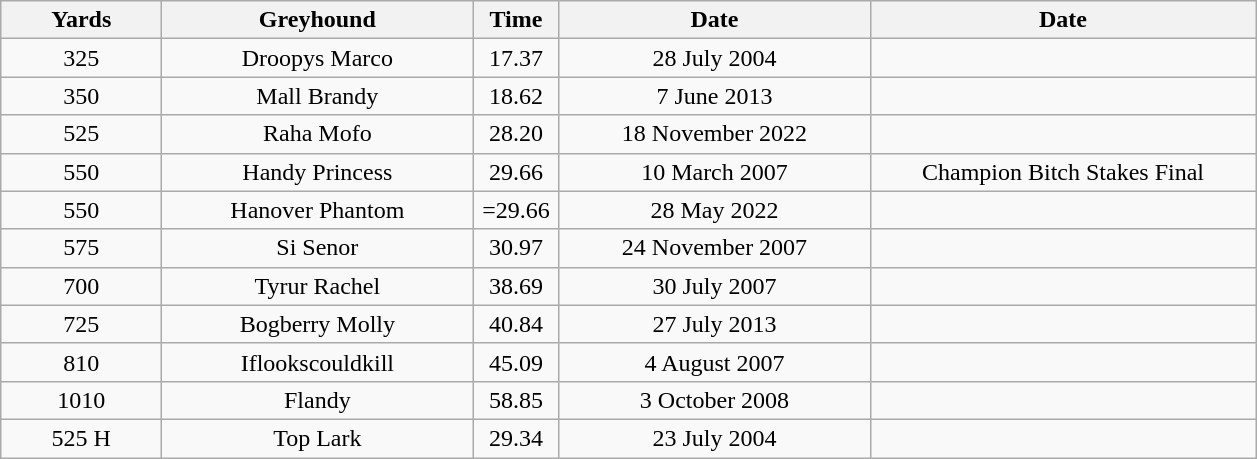<table class="wikitable style="font-size: 100%">
<tr>
<th width=100>Yards</th>
<th width=200>Greyhound</th>
<th width=50>Time</th>
<th width=200>Date</th>
<th width=250>Date</th>
</tr>
<tr align=center>
<td>325</td>
<td>Droopys Marco</td>
<td>17.37</td>
<td>28 July 2004</td>
<td></td>
</tr>
<tr align=center>
<td>350</td>
<td>Mall Brandy</td>
<td>18.62</td>
<td>7 June 2013</td>
<td></td>
</tr>
<tr align=center>
<td>525</td>
<td>Raha Mofo</td>
<td>28.20</td>
<td>18 November 2022</td>
<td></td>
</tr>
<tr align=center>
<td>550</td>
<td>Handy Princess</td>
<td>29.66</td>
<td>10 March 2007</td>
<td>Champion Bitch Stakes Final</td>
</tr>
<tr align=center>
<td>550</td>
<td>Hanover Phantom</td>
<td>=29.66</td>
<td>28 May 2022</td>
<td></td>
</tr>
<tr align=center>
<td>575</td>
<td>Si Senor</td>
<td>30.97</td>
<td>24 November 2007</td>
<td></td>
</tr>
<tr align=center>
<td>700</td>
<td>Tyrur Rachel</td>
<td>38.69</td>
<td>30 July 2007</td>
<td></td>
</tr>
<tr align=center>
<td>725</td>
<td>Bogberry Molly</td>
<td>40.84</td>
<td>27 July 2013</td>
<td></td>
</tr>
<tr align=center>
<td>810</td>
<td>Iflookscouldkill</td>
<td>45.09</td>
<td>4 August 2007</td>
<td></td>
</tr>
<tr align=center>
<td>1010</td>
<td>Flandy</td>
<td>58.85</td>
<td>3 October 2008</td>
<td></td>
</tr>
<tr align=center>
<td>525 H</td>
<td>Top Lark</td>
<td>29.34</td>
<td>23 July 2004</td>
<td></td>
</tr>
</table>
